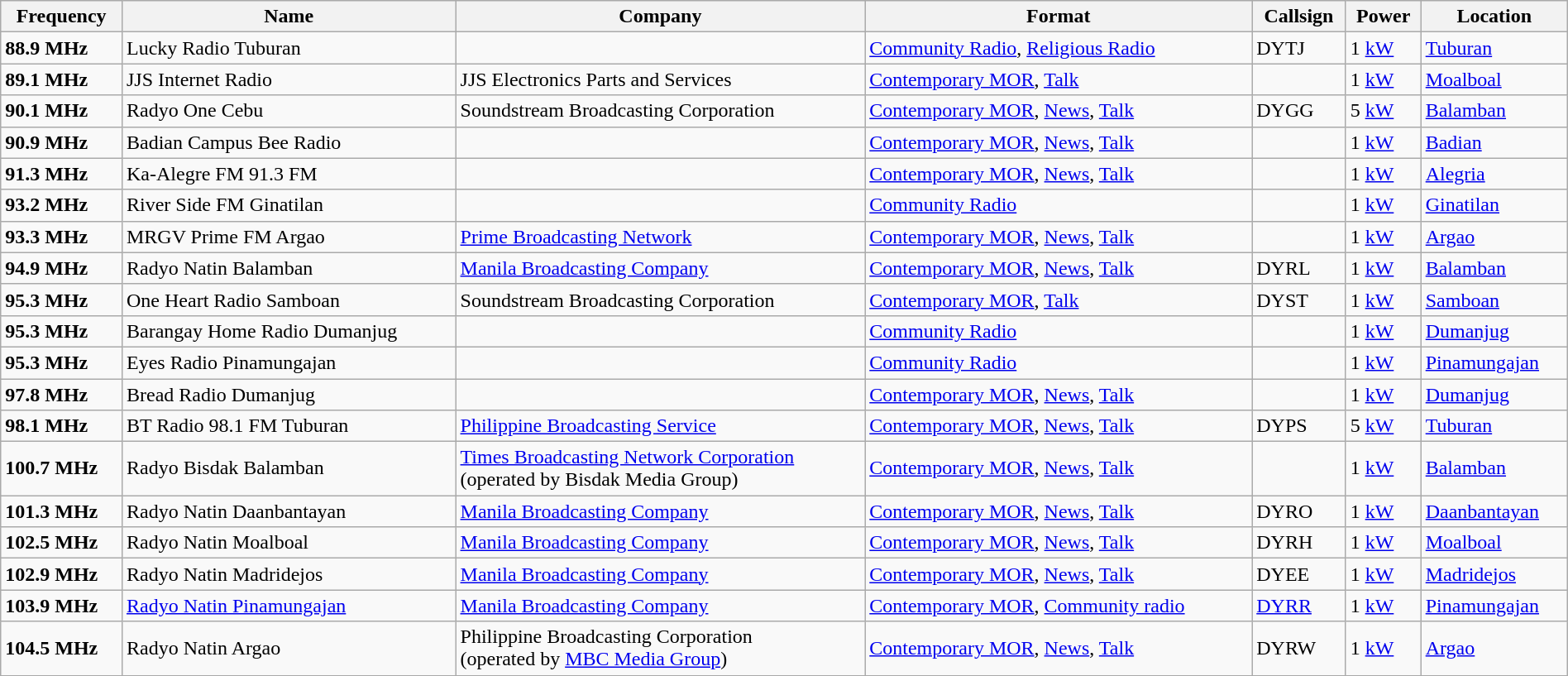<table class="sortable wikitable" style="width:100%" style="text-align:center;">
<tr>
<th>Frequency</th>
<th>Name</th>
<th>Company</th>
<th>Format</th>
<th>Callsign</th>
<th>Power</th>
<th>Location</th>
</tr>
<tr>
<td><strong>88.9 MHz</strong></td>
<td>Lucky Radio Tuburan</td>
<td></td>
<td><a href='#'>Community Radio</a>, <a href='#'>Religious Radio</a></td>
<td>DYTJ</td>
<td>1 <a href='#'>kW</a></td>
<td><a href='#'>Tuburan</a></td>
</tr>
<tr>
<td><strong>89.1 MHz</strong></td>
<td>JJS Internet Radio</td>
<td>JJS Electronics Parts and Services</td>
<td><a href='#'>Contemporary MOR</a>, <a href='#'>Talk</a></td>
<td></td>
<td>1 <a href='#'>kW</a></td>
<td><a href='#'>Moalboal</a></td>
</tr>
<tr>
<td><strong>90.1 MHz</strong></td>
<td>Radyo One Cebu</td>
<td>Soundstream Broadcasting Corporation</td>
<td><a href='#'>Contemporary MOR</a>, <a href='#'>News</a>, <a href='#'>Talk</a></td>
<td>DYGG</td>
<td>5 <a href='#'>kW</a></td>
<td><a href='#'>Balamban</a></td>
</tr>
<tr>
<td><strong>90.9 MHz</strong></td>
<td>Badian Campus Bee Radio</td>
<td></td>
<td><a href='#'>Contemporary MOR</a>, <a href='#'>News</a>, <a href='#'>Talk</a></td>
<td></td>
<td>1 <a href='#'>kW</a></td>
<td><a href='#'>Badian</a></td>
</tr>
<tr>
<td><strong>91.3 MHz</strong></td>
<td>Ka-Alegre FM 91.3 FM</td>
<td></td>
<td><a href='#'>Contemporary MOR</a>, <a href='#'>News</a>, <a href='#'>Talk</a></td>
<td></td>
<td>1 <a href='#'>kW</a></td>
<td><a href='#'>Alegria</a></td>
</tr>
<tr>
<td><strong>93.2 MHz</strong></td>
<td>River Side FM Ginatilan</td>
<td></td>
<td><a href='#'>Community Radio</a></td>
<td></td>
<td>1 <a href='#'>kW</a></td>
<td><a href='#'>Ginatilan</a></td>
</tr>
<tr>
<td><strong>93.3 MHz</strong></td>
<td>MRGV Prime FM Argao</td>
<td><a href='#'>Prime Broadcasting Network</a></td>
<td><a href='#'>Contemporary MOR</a>, <a href='#'>News</a>, <a href='#'>Talk</a></td>
<td></td>
<td>1 <a href='#'>kW</a></td>
<td><a href='#'>Argao</a></td>
</tr>
<tr>
<td><strong>94.9 MHz</strong></td>
<td>Radyo Natin Balamban</td>
<td><a href='#'>Manila Broadcasting Company</a></td>
<td><a href='#'>Contemporary MOR</a>, <a href='#'>News</a>, <a href='#'>Talk</a></td>
<td>DYRL</td>
<td>1 <a href='#'>kW</a></td>
<td><a href='#'>Balamban</a></td>
</tr>
<tr>
<td><strong>95.3 MHz</strong></td>
<td>One Heart Radio Samboan</td>
<td>Soundstream Broadcasting Corporation</td>
<td><a href='#'>Contemporary MOR</a>, <a href='#'>Talk</a></td>
<td>DYST</td>
<td>1 <a href='#'>kW</a></td>
<td><a href='#'>Samboan</a></td>
</tr>
<tr>
<td><strong>95.3 MHz</strong></td>
<td>Barangay Home Radio Dumanjug</td>
<td></td>
<td><a href='#'>Community Radio</a></td>
<td></td>
<td>1 <a href='#'>kW</a></td>
<td><a href='#'>Dumanjug</a></td>
</tr>
<tr>
<td><strong>95.3 MHz</strong></td>
<td>Eyes Radio Pinamungajan</td>
<td></td>
<td><a href='#'>Community Radio</a></td>
<td></td>
<td>1 <a href='#'>kW</a></td>
<td><a href='#'>Pinamungajan</a></td>
</tr>
<tr>
<td><strong>97.8 MHz</strong></td>
<td>Bread Radio Dumanjug</td>
<td></td>
<td><a href='#'>Contemporary MOR</a>, <a href='#'>News</a>, <a href='#'>Talk</a></td>
<td></td>
<td>1 <a href='#'>kW</a></td>
<td><a href='#'>Dumanjug</a></td>
</tr>
<tr>
<td><strong>98.1 MHz</strong></td>
<td>BT Radio 98.1 FM Tuburan</td>
<td><a href='#'>Philippine Broadcasting Service</a></td>
<td><a href='#'>Contemporary MOR</a>, <a href='#'>News</a>, <a href='#'>Talk</a></td>
<td>DYPS</td>
<td>5 <a href='#'>kW</a></td>
<td><a href='#'>Tuburan</a></td>
</tr>
<tr>
<td><strong>100.7 MHz</strong></td>
<td>Radyo Bisdak Balamban</td>
<td><a href='#'>Times Broadcasting Network Corporation</a><br>(operated by Bisdak Media Group)</td>
<td><a href='#'>Contemporary MOR</a>, <a href='#'>News</a>, <a href='#'>Talk</a></td>
<td></td>
<td>1 <a href='#'>kW</a></td>
<td><a href='#'>Balamban</a></td>
</tr>
<tr>
<td><strong>101.3 MHz</strong></td>
<td>Radyo Natin Daanbantayan</td>
<td><a href='#'>Manila Broadcasting Company</a></td>
<td><a href='#'>Contemporary MOR</a>, <a href='#'>News</a>, <a href='#'>Talk</a></td>
<td>DYRO</td>
<td>1 <a href='#'>kW</a></td>
<td><a href='#'>Daanbantayan</a></td>
</tr>
<tr>
<td><strong>102.5 MHz</strong></td>
<td>Radyo Natin Moalboal</td>
<td><a href='#'>Manila Broadcasting Company</a></td>
<td><a href='#'>Contemporary MOR</a>, <a href='#'>News</a>, <a href='#'>Talk</a></td>
<td>DYRH</td>
<td>1 <a href='#'>kW</a></td>
<td><a href='#'>Moalboal</a></td>
</tr>
<tr>
<td><strong>102.9 MHz</strong></td>
<td>Radyo Natin Madridejos</td>
<td><a href='#'>Manila Broadcasting Company</a></td>
<td><a href='#'>Contemporary MOR</a>, <a href='#'>News</a>, <a href='#'>Talk</a></td>
<td>DYEE</td>
<td>1 <a href='#'>kW</a></td>
<td><a href='#'>Madridejos</a></td>
</tr>
<tr>
<td><strong>103.9 MHz</strong></td>
<td><a href='#'>Radyo Natin Pinamungajan</a></td>
<td><a href='#'>Manila Broadcasting Company</a></td>
<td><a href='#'>Contemporary MOR</a>, <a href='#'>Community radio</a></td>
<td><a href='#'>DYRR</a></td>
<td>1 <a href='#'>kW</a></td>
<td><a href='#'>Pinamungajan</a></td>
</tr>
<tr>
<td><strong>104.5 MHz</strong></td>
<td>Radyo Natin Argao</td>
<td>Philippine Broadcasting Corporation<br>(operated by <a href='#'>MBC Media Group</a>)</td>
<td><a href='#'>Contemporary MOR</a>, <a href='#'>News</a>, <a href='#'>Talk</a></td>
<td>DYRW</td>
<td>1 <a href='#'>kW</a></td>
<td><a href='#'>Argao</a></td>
</tr>
<tr>
</tr>
</table>
